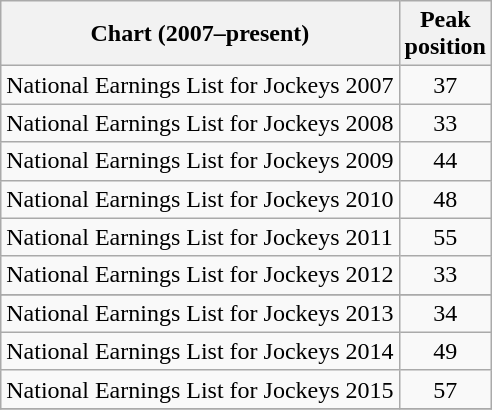<table class="wikitable sortable">
<tr>
<th>Chart (2007–present)</th>
<th>Peak<br>position</th>
</tr>
<tr>
<td>National Earnings List for Jockeys 2007</td>
<td style="text-align:center;">37</td>
</tr>
<tr>
<td>National Earnings List for Jockeys 2008</td>
<td style="text-align:center;">33</td>
</tr>
<tr>
<td>National Earnings List for Jockeys 2009</td>
<td style="text-align:center;">44</td>
</tr>
<tr>
<td>National Earnings List for Jockeys 2010</td>
<td style="text-align:center;">48</td>
</tr>
<tr>
<td>National Earnings List for Jockeys 2011</td>
<td style="text-align:center;">55</td>
</tr>
<tr>
<td>National Earnings List for Jockeys 2012</td>
<td style="text-align:center;">33</td>
</tr>
<tr>
</tr>
<tr>
<td>National Earnings List for Jockeys 2013</td>
<td style="text-align:center;">34</td>
</tr>
<tr>
<td>National Earnings List for Jockeys 2014</td>
<td style="text-align:center;">49</td>
</tr>
<tr>
<td>National Earnings List for Jockeys 2015</td>
<td style="text-align:center;">57</td>
</tr>
<tr>
</tr>
</table>
